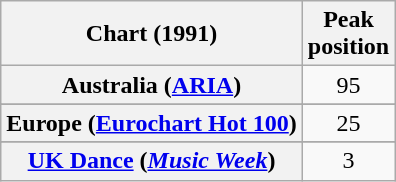<table class="wikitable sortable plainrowheaders" style="text-align:center">
<tr>
<th scope="col">Chart (1991)</th>
<th scope="col">Peak<br>position</th>
</tr>
<tr>
<th scope="row">Australia (<a href='#'>ARIA</a>)</th>
<td>95</td>
</tr>
<tr>
</tr>
<tr>
<th scope="row">Europe (<a href='#'>Eurochart Hot 100</a>)</th>
<td>25</td>
</tr>
<tr>
</tr>
<tr>
</tr>
<tr>
</tr>
<tr>
</tr>
<tr>
</tr>
<tr>
</tr>
<tr>
</tr>
<tr>
</tr>
<tr>
<th scope="row"><a href='#'>UK Dance</a> (<em><a href='#'>Music Week</a></em>)</th>
<td>3</td>
</tr>
</table>
